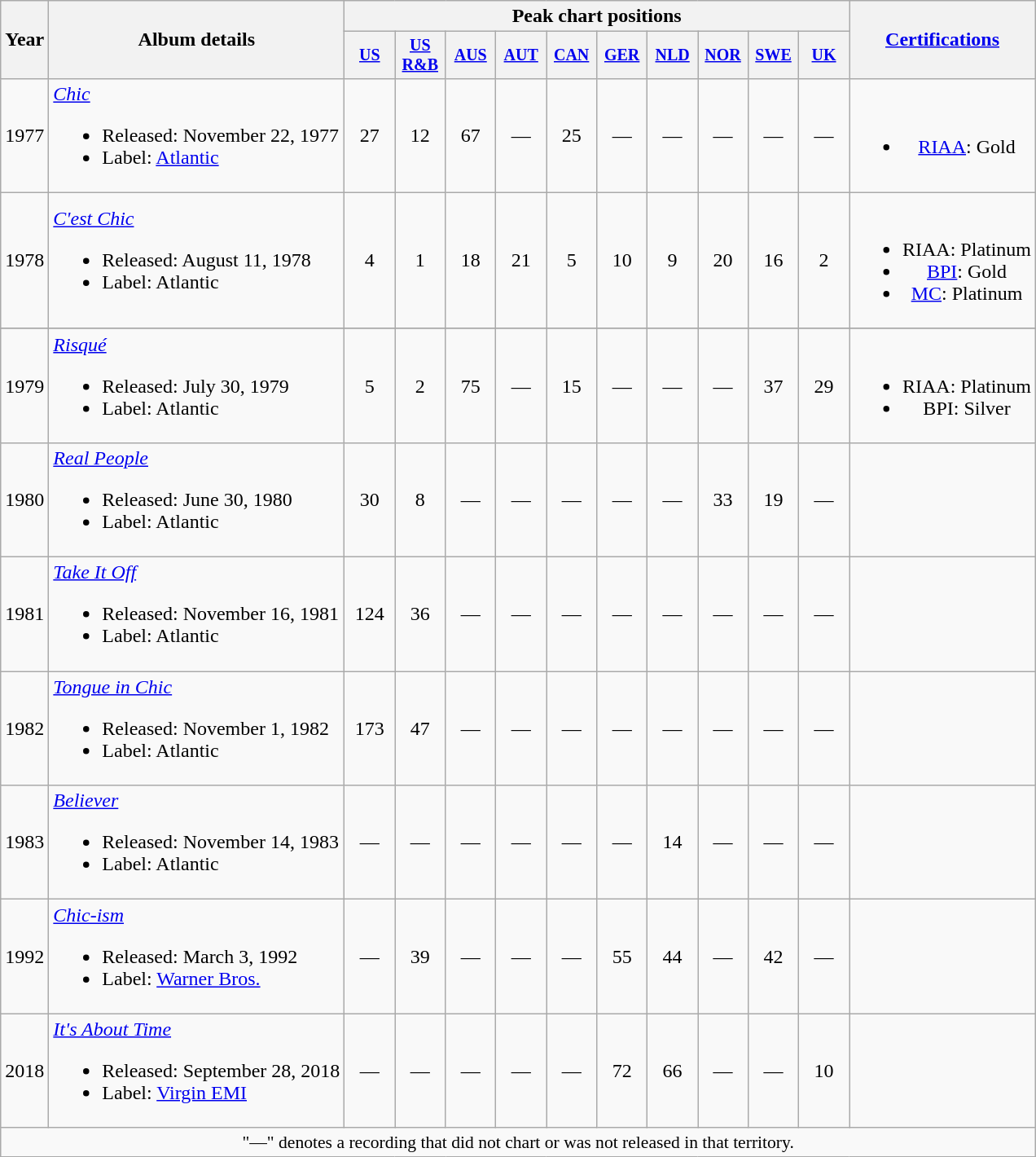<table class="wikitable" style=text-align:center;>
<tr>
<th rowspan="2">Year</th>
<th rowspan="2">Album details</th>
<th colspan="10">Peak chart positions</th>
<th rowspan="2"><a href='#'>Certifications</a></th>
</tr>
<tr style="font-size:smaller;">
<th width="35"><a href='#'>US</a><br></th>
<th width="35"><a href='#'>US R&B</a><br></th>
<th width="35"><a href='#'>AUS</a><br></th>
<th width="35"><a href='#'>AUT</a><br></th>
<th width="35"><a href='#'>CAN</a><br></th>
<th width="35"><a href='#'>GER</a><br></th>
<th width="35"><a href='#'>NLD</a><br></th>
<th width="35"><a href='#'>NOR</a><br></th>
<th width="35"><a href='#'>SWE</a><br></th>
<th width="35"><a href='#'>UK</a><br></th>
</tr>
<tr>
<td>1977</td>
<td align=left><em><a href='#'>Chic</a></em><br><ul><li>Released: November 22, 1977</li><li>Label: <a href='#'>Atlantic</a></li></ul></td>
<td>27</td>
<td>12</td>
<td>67</td>
<td>—</td>
<td>25</td>
<td>—</td>
<td>—</td>
<td>—</td>
<td>—</td>
<td>—</td>
<td><br><ul><li><a href='#'>RIAA</a>: Gold</li></ul></td>
</tr>
<tr>
<td>1978</td>
<td align=left><em><a href='#'>C'est Chic</a></em><br><ul><li>Released: August 11, 1978</li><li>Label: Atlantic</li></ul></td>
<td>4</td>
<td>1</td>
<td>18</td>
<td>21</td>
<td>5</td>
<td>10</td>
<td>9</td>
<td>20</td>
<td>16</td>
<td>2</td>
<td><br><ul><li>RIAA: Platinum</li><li><a href='#'>BPI</a>: Gold</li><li><a href='#'>MC</a>: Platinum</li></ul></td>
</tr>
<tr>
</tr>
<tr>
<td>1979</td>
<td align=left><em><a href='#'>Risqué</a></em><br><ul><li>Released: July 30, 1979</li><li>Label: Atlantic</li></ul></td>
<td>5</td>
<td>2</td>
<td>75</td>
<td>—</td>
<td>15</td>
<td>—</td>
<td>—</td>
<td>—</td>
<td>37</td>
<td>29</td>
<td><br><ul><li>RIAA: Platinum</li><li>BPI: Silver</li></ul></td>
</tr>
<tr>
<td>1980</td>
<td align=left><em><a href='#'>Real People</a></em><br><ul><li>Released: June 30, 1980</li><li>Label: Atlantic</li></ul></td>
<td>30</td>
<td>8</td>
<td>—</td>
<td>—</td>
<td>—</td>
<td>—</td>
<td>—</td>
<td>33</td>
<td>19</td>
<td>—</td>
<td></td>
</tr>
<tr>
<td>1981</td>
<td align=left><em><a href='#'>Take It Off</a></em><br><ul><li>Released: November 16, 1981</li><li>Label: Atlantic</li></ul></td>
<td>124</td>
<td>36</td>
<td>—</td>
<td>—</td>
<td>—</td>
<td>—</td>
<td>—</td>
<td>—</td>
<td>—</td>
<td>—</td>
<td></td>
</tr>
<tr>
<td>1982</td>
<td align=left><em><a href='#'>Tongue in Chic</a></em><br><ul><li>Released: November 1, 1982</li><li>Label: Atlantic</li></ul></td>
<td>173</td>
<td>47</td>
<td>—</td>
<td>—</td>
<td>—</td>
<td>—</td>
<td>—</td>
<td>—</td>
<td>—</td>
<td>—</td>
<td></td>
</tr>
<tr>
<td>1983</td>
<td align=left><em><a href='#'>Believer</a></em><br><ul><li>Released: November 14, 1983</li><li>Label: Atlantic</li></ul></td>
<td>—</td>
<td>—</td>
<td>—</td>
<td>—</td>
<td>—</td>
<td>—</td>
<td>14</td>
<td>—</td>
<td>—</td>
<td>—</td>
<td></td>
</tr>
<tr>
<td>1992</td>
<td align=left><em><a href='#'>Chic-ism</a></em><br><ul><li>Released: March 3, 1992</li><li>Label: <a href='#'>Warner Bros.</a></li></ul></td>
<td>—</td>
<td>39</td>
<td>—</td>
<td>—</td>
<td>—</td>
<td>55</td>
<td>44</td>
<td>—</td>
<td>42</td>
<td>—</td>
<td></td>
</tr>
<tr>
<td>2018</td>
<td align=left><em><a href='#'>It's About Time</a></em><br><ul><li>Released: September 28, 2018</li><li>Label: <a href='#'>Virgin EMI</a></li></ul></td>
<td>—</td>
<td>—</td>
<td>—</td>
<td>—</td>
<td>—</td>
<td>72</td>
<td>66</td>
<td>—</td>
<td>—</td>
<td>10</td>
<td></td>
</tr>
<tr>
<td colspan="15" style="font-size:90%">"—" denotes a recording that did not chart or was not released in that territory.</td>
</tr>
</table>
